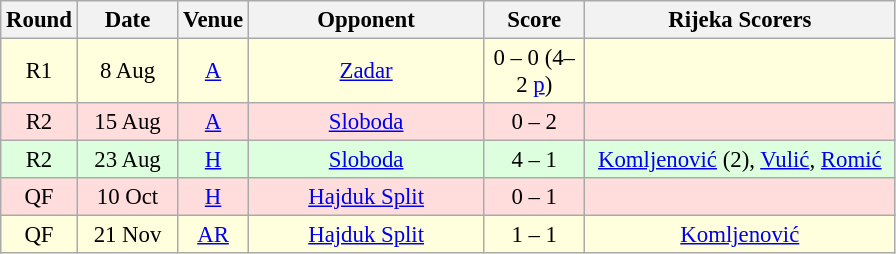<table class="wikitable sortable" style="text-align: center; font-size:95%;">
<tr>
<th width="30">Round</th>
<th width="60">Date</th>
<th width="20">Venue</th>
<th width="150">Opponent</th>
<th width="60">Score</th>
<th width="200">Rijeka Scorers</th>
</tr>
<tr bgcolor="#ffffdd">
<td>R1</td>
<td>8 Aug</td>
<td><a href='#'>A</a></td>
<td><a href='#'>Zadar</a></td>
<td>0 – 0 (4–2 <a href='#'>p</a>)</td>
<td></td>
</tr>
<tr bgcolor="#ffdddd">
<td>R2</td>
<td>15 Aug</td>
<td><a href='#'>A</a></td>
<td><a href='#'>Sloboda</a></td>
<td>0 – 2</td>
<td></td>
</tr>
<tr bgcolor="#ddffdd">
<td>R2</td>
<td>23 Aug</td>
<td><a href='#'>H</a></td>
<td><a href='#'>Sloboda</a></td>
<td>4 – 1</td>
<td><a href='#'>Komljenović</a> (2), <a href='#'>Vulić</a>, <a href='#'>Romić</a></td>
</tr>
<tr bgcolor="#ffdddd">
<td>QF</td>
<td>10 Oct</td>
<td><a href='#'>H</a></td>
<td><a href='#'>Hajduk Split</a></td>
<td>0 – 1</td>
<td></td>
</tr>
<tr bgcolor="#ffffdd">
<td>QF</td>
<td>21 Nov</td>
<td><a href='#'>AR</a></td>
<td><a href='#'>Hajduk Split</a></td>
<td>1 – 1</td>
<td><a href='#'>Komljenović</a></td>
</tr>
</table>
